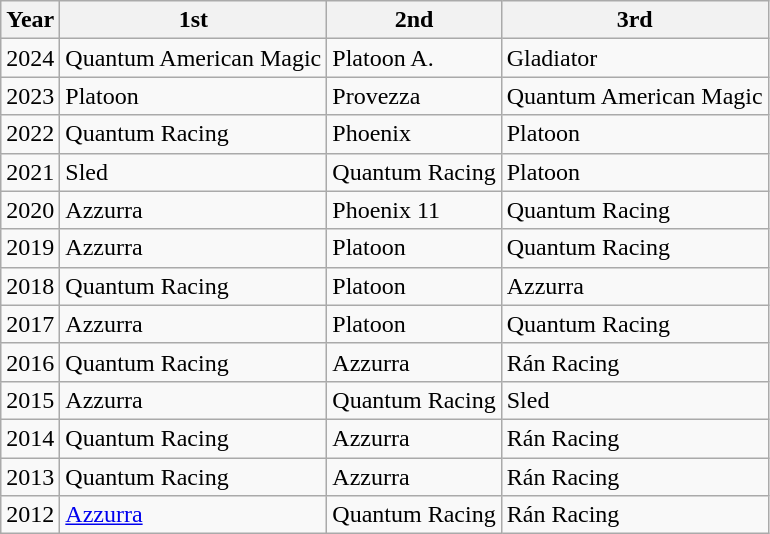<table class="wikitable">
<tr>
<th>Year</th>
<th>1st</th>
<th>2nd</th>
<th>3rd</th>
</tr>
<tr>
<td>2024</td>
<td> Quantum American Magic</td>
<td> Platoon A.</td>
<td> Gladiator</td>
</tr>
<tr>
<td>2023</td>
<td> Platoon</td>
<td> Provezza</td>
<td> Quantum American Magic</td>
</tr>
<tr>
<td>2022</td>
<td> Quantum Racing</td>
<td> Phoenix</td>
<td> Platoon</td>
</tr>
<tr>
<td>2021</td>
<td> Sled</td>
<td> Quantum Racing</td>
<td> Platoon</td>
</tr>
<tr>
<td>2020</td>
<td> Azzurra</td>
<td> Phoenix 11</td>
<td> Quantum Racing</td>
</tr>
<tr>
<td>2019</td>
<td> Azzurra</td>
<td> Platoon</td>
<td> Quantum Racing</td>
</tr>
<tr>
<td>2018</td>
<td> Quantum Racing</td>
<td> Platoon</td>
<td> Azzurra</td>
</tr>
<tr>
<td>2017</td>
<td> Azzurra</td>
<td> Platoon</td>
<td> Quantum Racing</td>
</tr>
<tr>
<td>2016</td>
<td> Quantum Racing</td>
<td> Azzurra</td>
<td> Rán Racing</td>
</tr>
<tr>
<td>2015</td>
<td> Azzurra</td>
<td> Quantum Racing</td>
<td> Sled</td>
</tr>
<tr>
<td>2014</td>
<td> Quantum Racing</td>
<td> Azzurra</td>
<td> Rán Racing</td>
</tr>
<tr>
<td>2013</td>
<td> Quantum Racing</td>
<td> Azzurra</td>
<td> Rán Racing</td>
</tr>
<tr>
<td>2012</td>
<td> <a href='#'>Azzurra</a></td>
<td> Quantum Racing</td>
<td> Rán Racing</td>
</tr>
</table>
